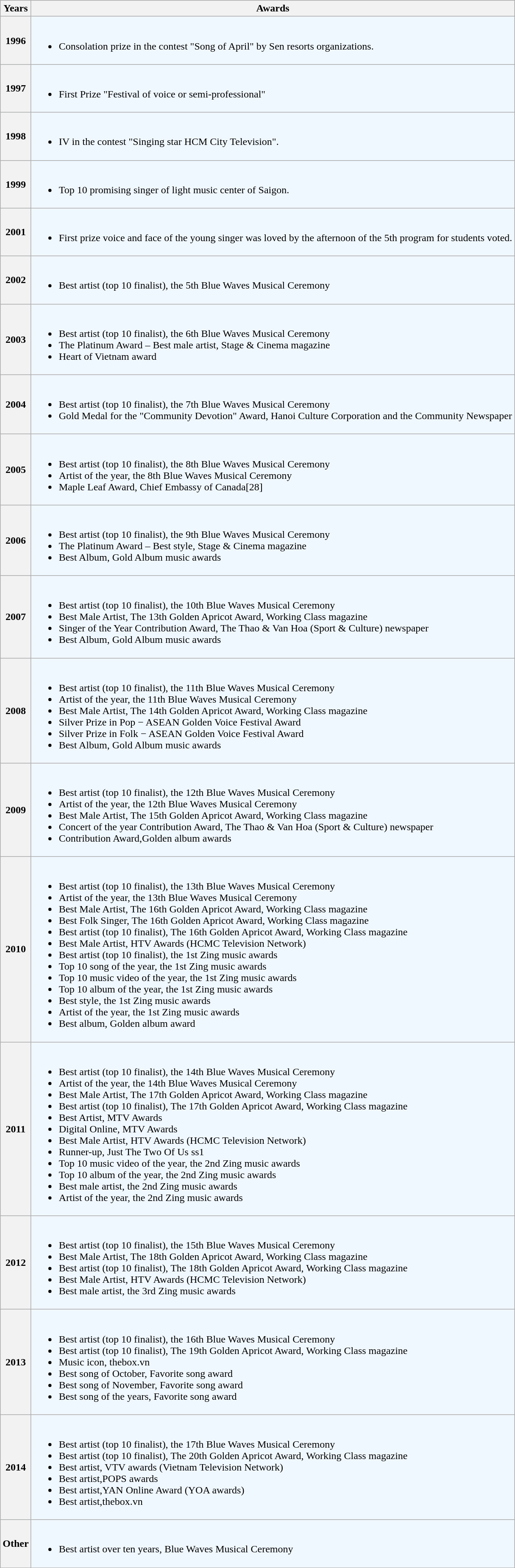<table class="wikitable">
<tr>
<th align="left">Years</th>
<th align="left">Awards</th>
</tr>
<tr style="background:#f0f8ff;">
<th style="text-align:center;">1996</th>
<td align="left"><br><ul><li>Consolation prize in the contest "Song of April" by Sen resorts organizations.</li></ul></td>
</tr>
<tr style="background:#f0f8ff;">
<th style="text-align:center;">1997</th>
<td align="left"><br><ul><li>First Prize "Festival of voice or semi-professional"</li></ul></td>
</tr>
<tr style="background:#f0f8ff;">
<th style="text-align:center;">1998</th>
<td align="left"><br><ul><li>IV in the contest "Singing star HCM City Television".</li></ul></td>
</tr>
<tr style="background:#f0f8ff;">
<th style="text-align:center;">1999</th>
<td align="left"><br><ul><li>Top 10 promising singer of light music center of Saigon.</li></ul></td>
</tr>
<tr style="background:#f0f8ff;">
<th style="text-align:center;">2001</th>
<td align="left"><br><ul><li>First prize voice and face of the young singer was loved by the afternoon of the 5th program for students voted.</li></ul></td>
</tr>
<tr style="background:#f0f8ff;">
<th style="text-align:center;">2002</th>
<td align="left"><br><ul><li>Best artist (top 10 finalist), the 5th Blue Waves Musical Ceremony</li></ul></td>
</tr>
<tr style="background:#f0f8ff;">
<th style="text-align:center;">2003</th>
<td align="left"><br><ul><li>Best artist (top 10 finalist), the 6th Blue Waves Musical Ceremony</li><li>The Platinum Award – Best male artist, Stage & Cinema magazine</li><li>Heart of Vietnam award</li></ul></td>
</tr>
<tr style="background:#f0f8ff;">
<th style="text-align:center;">2004</th>
<td align="left"><br><ul><li>Best artist (top 10 finalist), the 7th Blue Waves Musical Ceremony</li><li>Gold Medal for the "Community Devotion" Award, Hanoi Culture Corporation and the Community Newspaper</li></ul></td>
</tr>
<tr style="background:#f0f8ff;">
<th style="text-align:center;">2005</th>
<td align="left"><br><ul><li>Best artist (top 10 finalist), the 8th Blue Waves Musical Ceremony</li><li>Artist of the year, the 8th Blue Waves Musical Ceremony</li><li>Maple Leaf Award, Chief Embassy of Canada[28]</li></ul></td>
</tr>
<tr style="background:#f0f8ff;">
<th style="text-align:center;">2006</th>
<td align="left"><br><ul><li>Best artist (top 10 finalist), the 9th Blue Waves Musical Ceremony</li><li>The Platinum Award – Best style, Stage & Cinema magazine</li><li>Best Album, Gold Album music awards</li></ul></td>
</tr>
<tr style="background:#f0f8ff;">
<th style="text-align:center;">2007</th>
<td align="left"><br><ul><li>Best artist (top 10 finalist), the 10th Blue Waves Musical Ceremony</li><li>Best Male Artist, The 13th Golden Apricot Award, Working Class magazine</li><li>Singer of the Year Contribution Award, The Thao & Van Hoa (Sport & Culture) newspaper</li><li>Best Album, Gold Album music awards</li></ul></td>
</tr>
<tr style="background:#f0f8ff;">
<th style="text-align:center;">2008</th>
<td align="left"><br><ul><li>Best artist (top 10 finalist), the 11th Blue Waves Musical Ceremony</li><li>Artist of the year, the 11th Blue Waves Musical Ceremony</li><li>Best Male Artist, The 14th Golden Apricot Award, Working Class magazine</li><li>Silver Prize in Pop − ASEAN Golden Voice Festival Award</li><li>Silver Prize in Folk − ASEAN Golden Voice Festival Award</li><li>Best Album, Gold Album music awards</li></ul></td>
</tr>
<tr style="background:#f0f8ff;">
<th style="text-align:center;">2009</th>
<td align="left"><br><ul><li>Best artist (top 10 finalist), the 12th Blue Waves Musical Ceremony</li><li>Artist of the year, the 12th Blue Waves Musical Ceremony</li><li>Best Male Artist, The 15th Golden Apricot Award, Working Class magazine</li><li>Concert of the year Contribution Award, The Thao & Van Hoa (Sport & Culture) newspaper</li><li>Contribution Award,Golden album awards</li></ul></td>
</tr>
<tr style="background:#f0f8ff;">
<th style="text-align:center;">2010</th>
<td align="left"><br><ul><li>Best artist (top 10 finalist), the 13th Blue Waves Musical Ceremony</li><li>Artist of the year, the 13th Blue Waves Musical Ceremony</li><li>Best Male Artist, The 16th Golden Apricot Award, Working Class magazine</li><li>Best Folk Singer, The 16th Golden Apricot Award, Working Class magazine</li><li>Best artist (top 10 finalist), The 16th Golden Apricot Award, Working Class magazine</li><li>Best Male Artist, HTV Awards (HCMC Television Network)</li><li>Best artist (top 10 finalist), the 1st Zing music awards</li><li>Top 10 song of the year, the 1st Zing music awards</li><li>Top 10 music video of the year, the 1st Zing music awards</li><li>Top 10 album of the year, the 1st Zing music awards</li><li>Best style, the 1st Zing music awards</li><li>Artist of the year, the 1st Zing music awards</li><li>Best album, Golden album award</li></ul></td>
</tr>
<tr style="background:#f0f8ff;">
<th style="text-align:center;">2011</th>
<td align="left"><br><ul><li>Best artist (top 10 finalist), the 14th Blue Waves Musical Ceremony</li><li>Artist of the year, the 14th Blue Waves Musical Ceremony</li><li>Best Male Artist, The 17th Golden Apricot Award, Working Class magazine</li><li>Best artist (top 10 finalist), The 17th Golden Apricot Award, Working Class magazine</li><li>Best Artist, MTV Awards</li><li>Digital Online, MTV Awards</li><li>Best Male Artist, HTV Awards (HCMC Television Network)</li><li>Runner-up, Just The Two Of Us ss1</li><li>Top 10 music video of the year, the 2nd Zing music awards</li><li>Top 10 album of the year, the 2nd Zing music awards</li><li>Best male artist, the 2nd Zing music awards</li><li>Artist of the year, the 2nd Zing music awards</li></ul></td>
</tr>
<tr style="background:#f0f8ff;">
<th style="text-align:center;">2012</th>
<td align="left"><br><ul><li>Best artist (top 10 finalist), the 15th Blue Waves Musical Ceremony</li><li>Best Male Artist, The 18th Golden Apricot Award, Working Class magazine</li><li>Best artist (top 10 finalist), The 18th Golden Apricot Award, Working Class magazine</li><li>Best Male Artist, HTV Awards (HCMC Television Network)</li><li>Best male artist, the 3rd Zing music awards</li></ul></td>
</tr>
<tr style="background:#f0f8ff;">
<th style="text-align:center;">2013</th>
<td align="left"><br><ul><li>Best artist (top 10 finalist), the 16th Blue Waves Musical Ceremony</li><li>Best artist (top 10 finalist), The 19th Golden Apricot Award, Working Class magazine</li><li>Music icon, thebox.vn</li><li>Best song of October, Favorite song award</li><li>Best song of November, Favorite song award</li><li>Best song of the years, Favorite song award</li></ul></td>
</tr>
<tr style="background:#f0f8ff;">
<th style="text-align:center;">2014</th>
<td align="left"><br><ul><li>Best artist (top 10 finalist), the 17th Blue Waves Musical Ceremony</li><li>Best artist (top 10 finalist), The 20th Golden Apricot Award, Working Class magazine</li><li>Best artist, VTV awards (Vietnam Television Network)</li><li>Best artist,POPS awards</li><li>Best artist,YAN Online Award (YOA awards)</li><li>Best artist,thebox.vn</li></ul></td>
</tr>
<tr style="background:#f0f8ff;">
<th style="text-align:center;">Other</th>
<td align="left"><br><ul><li>Best artist over ten years, Blue Waves Musical Ceremony</li></ul></td>
</tr>
</table>
